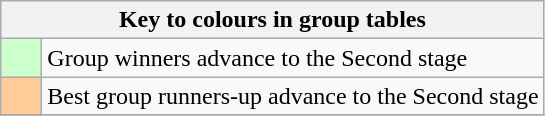<table class="wikitable" style="text-align: center;">
<tr>
<th colspan=2>Key to colours in group tables</th>
</tr>
<tr>
<td bgcolor=#ccffcc style="width: 20px;"></td>
<td align=left>Group winners advance to the Second stage</td>
</tr>
<tr>
<td bgcolor=#ffcc99 style="width: 20px;"></td>
<td align=left>Best group runners-up advance to the Second stage</td>
</tr>
<tr>
</tr>
</table>
